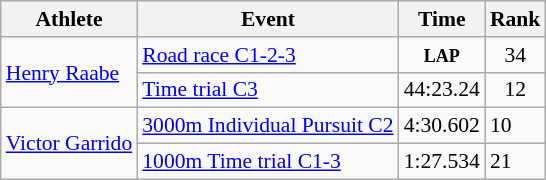<table class="wikitable" style="font-size:90%">
<tr>
<th>Athlete</th>
<th>Event</th>
<th>Time</th>
<th>Rank</th>
</tr>
<tr align="center">
<td rowspan="2" align="left"><a href='#'>Henry Raabe</a></td>
<td align="left"><a href='#'>Road race C1-2-3</a></td>
<td><strong><small>LAP</small></strong></td>
<td>34</td>
</tr>
<tr align="center">
<td align="left"><a href='#'>Time trial C3</a></td>
<td>44:23.24</td>
<td>12</td>
</tr>
<tr>
<td rowspan="2"><a href='#'>Victor Garrido</a></td>
<td><a href='#'>3000m Individual Pursuit C2</a></td>
<td>4:30.602</td>
<td>10</td>
</tr>
<tr>
<td><a href='#'>1000m Time trial C1-3</a></td>
<td>1:27.534</td>
<td>21</td>
</tr>
</table>
